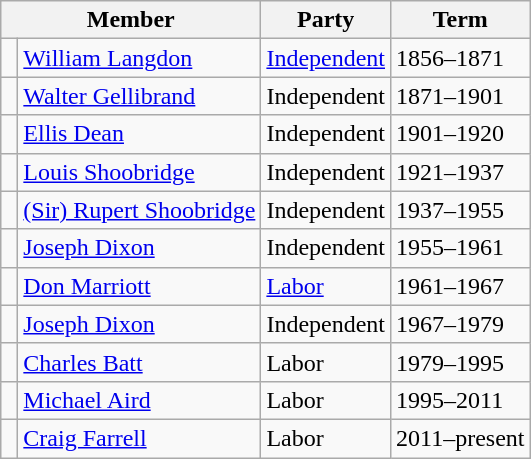<table class="wikitable">
<tr>
<th colspan="2">Member</th>
<th>Party</th>
<th>Term</th>
</tr>
<tr>
<td> </td>
<td><a href='#'>William Langdon</a></td>
<td><a href='#'>Independent</a></td>
<td>1856–1871</td>
</tr>
<tr>
<td> </td>
<td><a href='#'>Walter Gellibrand</a></td>
<td>Independent</td>
<td>1871–1901</td>
</tr>
<tr>
<td> </td>
<td><a href='#'>Ellis Dean</a></td>
<td>Independent</td>
<td>1901–1920</td>
</tr>
<tr>
<td> </td>
<td><a href='#'>Louis Shoobridge</a></td>
<td>Independent</td>
<td>1921–1937</td>
</tr>
<tr>
<td> </td>
<td><a href='#'>(Sir) Rupert Shoobridge</a></td>
<td>Independent</td>
<td>1937–1955</td>
</tr>
<tr>
<td> </td>
<td><a href='#'>Joseph Dixon</a></td>
<td>Independent</td>
<td>1955–1961</td>
</tr>
<tr>
<td> </td>
<td><a href='#'>Don Marriott</a></td>
<td><a href='#'>Labor</a></td>
<td>1961–1967</td>
</tr>
<tr>
<td> </td>
<td><a href='#'>Joseph Dixon</a></td>
<td>Independent</td>
<td>1967–1979</td>
</tr>
<tr>
<td> </td>
<td><a href='#'>Charles Batt</a></td>
<td>Labor</td>
<td>1979–1995</td>
</tr>
<tr>
<td> </td>
<td><a href='#'>Michael Aird</a></td>
<td>Labor</td>
<td>1995–2011</td>
</tr>
<tr>
<td> </td>
<td><a href='#'>Craig Farrell</a></td>
<td>Labor</td>
<td>2011–present</td>
</tr>
</table>
